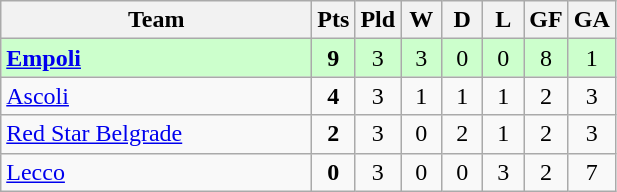<table class="wikitable" style="text-align:center;">
<tr>
<th width=200>Team</th>
<th width=20>Pts</th>
<th width=20>Pld</th>
<th width=20>W</th>
<th width=20>D</th>
<th width=20>L</th>
<th width=20>GF</th>
<th width=20>GA</th>
</tr>
<tr style="background:#ccffcc">
<td style="text-align:left">  <strong><a href='#'>Empoli</a></strong></td>
<td><strong>9</strong></td>
<td>3</td>
<td>3</td>
<td>0</td>
<td>0</td>
<td>8</td>
<td>1</td>
</tr>
<tr>
<td style="text-align:left"> <a href='#'>Ascoli</a></td>
<td><strong>4</strong></td>
<td>3</td>
<td>1</td>
<td>1</td>
<td>1</td>
<td>2</td>
<td>3</td>
</tr>
<tr>
<td style="text-align:left"> <a href='#'>Red Star Belgrade</a></td>
<td><strong>2</strong></td>
<td>3</td>
<td>0</td>
<td>2</td>
<td>1</td>
<td>2</td>
<td>3</td>
</tr>
<tr>
<td style="text-align:left"> <a href='#'>Lecco</a></td>
<td><strong>0</strong></td>
<td>3</td>
<td>0</td>
<td>0</td>
<td>3</td>
<td>2</td>
<td>7</td>
</tr>
</table>
